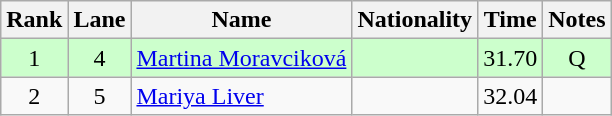<table class="wikitable sortable" style="text-align:center">
<tr>
<th>Rank</th>
<th>Lane</th>
<th>Name</th>
<th>Nationality</th>
<th>Time</th>
<th>Notes</th>
</tr>
<tr bgcolor=ccffcc>
<td>1</td>
<td>4</td>
<td align=left><a href='#'>Martina Moravciková</a></td>
<td align=left></td>
<td>31.70</td>
<td>Q</td>
</tr>
<tr>
<td>2</td>
<td>5</td>
<td align=left><a href='#'>Mariya Liver</a></td>
<td align=left></td>
<td>32.04</td>
<td></td>
</tr>
</table>
